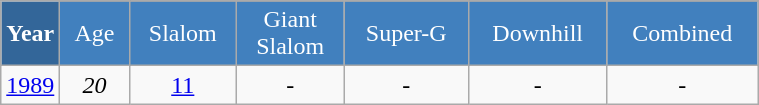<table class="wikitable" style="font-size:100%; text-align:center; border:grey solid 1px; border-collapse:collapse;" width="40%">
<tr style="background-color:#369; color:white;">
<td rowspan="2" colspan="1" width="4%"><strong>Year</strong></td>
</tr>
<tr style="background-color:#4180be; color:white;">
<td>Age</td>
<td>Slalom</td>
<td>Giant<br>Slalom</td>
<td>Super-G</td>
<td>Downhill</td>
<td>Combined</td>
</tr>
<tr>
<td><a href='#'>1989</a></td>
<td><em>20</em></td>
<td><a href='#'>11</a></td>
<td>-</td>
<td>-</td>
<td>-</td>
<td>-</td>
</tr>
</table>
